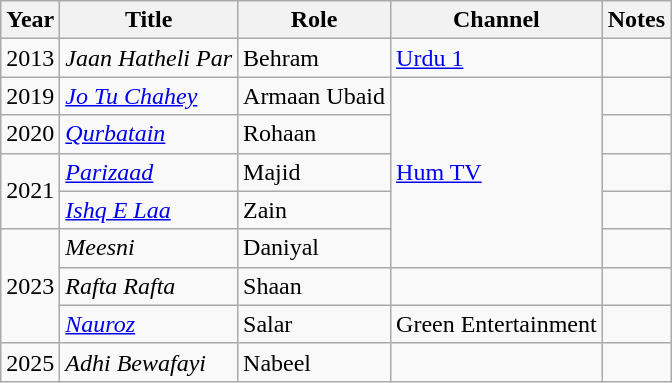<table class="sortable wikitable">
<tr>
<th>Year</th>
<th>Title</th>
<th>Role</th>
<th>Channel</th>
<th>Notes</th>
</tr>
<tr>
<td>2013</td>
<td><em>Jaan Hatheli Par</em></td>
<td>Behram</td>
<td><a href='#'>Urdu 1</a></td>
<td></td>
</tr>
<tr>
<td>2019</td>
<td><em><a href='#'>Jo Tu Chahey</a></em></td>
<td>Armaan Ubaid</td>
<td rowspan="5"><a href='#'>Hum TV</a></td>
<td></td>
</tr>
<tr>
<td>2020</td>
<td><em><a href='#'>Qurbatain</a></em></td>
<td>Rohaan</td>
<td></td>
</tr>
<tr>
<td rowspan="2">2021</td>
<td><em><a href='#'>Parizaad</a></em></td>
<td>Majid</td>
<td></td>
</tr>
<tr>
<td><em><a href='#'>Ishq E Laa</a></em></td>
<td>Zain</td>
<td></td>
</tr>
<tr>
<td rowspan="3">2023</td>
<td><em>Meesni</em></td>
<td>Daniyal</td>
<td></td>
</tr>
<tr>
<td><em>Rafta Rafta</em></td>
<td>Shaan</td>
<td></td>
<td></td>
</tr>
<tr>
<td><em><a href='#'>Nauroz</a></em></td>
<td>Salar</td>
<td>Green Entertainment</td>
<td></td>
</tr>
<tr>
<td>2025</td>
<td><em>Adhi Bewafayi</em></td>
<td>Nabeel</td>
<td></td>
<td></td>
</tr>
</table>
